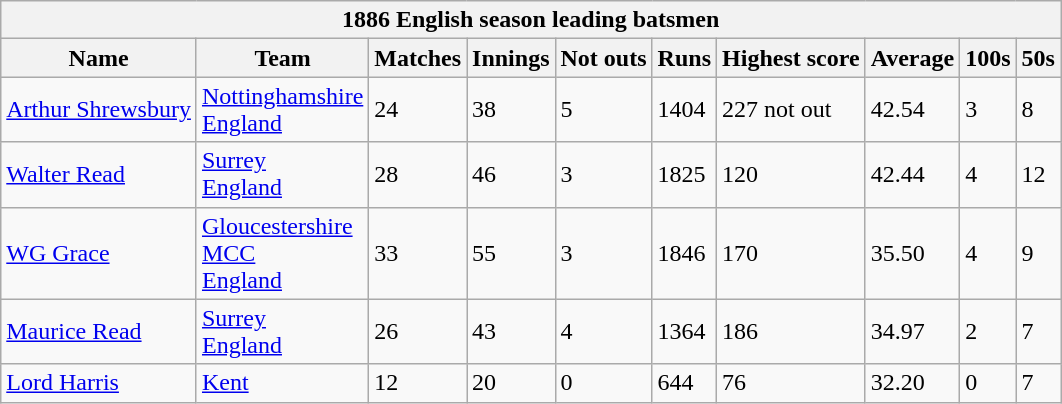<table class="wikitable">
<tr>
<th bgcolor="#efefef" colspan="10">1886 English season leading batsmen</th>
</tr>
<tr bgcolor="#efefef">
<th>Name</th>
<th>Team</th>
<th>Matches</th>
<th>Innings</th>
<th>Not outs</th>
<th>Runs</th>
<th>Highest score</th>
<th>Average</th>
<th>100s</th>
<th>50s</th>
</tr>
<tr>
<td><a href='#'>Arthur Shrewsbury</a></td>
<td><a href='#'>Nottinghamshire</a><br><a href='#'>England</a></td>
<td>24</td>
<td>38</td>
<td>5</td>
<td>1404</td>
<td>227 not out</td>
<td>42.54</td>
<td>3</td>
<td>8</td>
</tr>
<tr>
<td><a href='#'>Walter Read</a></td>
<td><a href='#'>Surrey</a><br><a href='#'>England</a></td>
<td>28</td>
<td>46</td>
<td>3</td>
<td>1825</td>
<td>120</td>
<td>42.44</td>
<td>4</td>
<td>12</td>
</tr>
<tr>
<td><a href='#'>WG Grace</a></td>
<td><a href='#'>Gloucestershire</a><br><a href='#'>MCC</a><br><a href='#'>England</a></td>
<td>33</td>
<td>55</td>
<td>3</td>
<td>1846</td>
<td>170</td>
<td>35.50</td>
<td>4</td>
<td>9</td>
</tr>
<tr>
<td><a href='#'>Maurice Read</a></td>
<td><a href='#'>Surrey</a><br><a href='#'>England</a></td>
<td>26</td>
<td>43</td>
<td>4</td>
<td>1364</td>
<td>186</td>
<td>34.97</td>
<td>2</td>
<td>7</td>
</tr>
<tr>
<td><a href='#'>Lord Harris</a></td>
<td><a href='#'>Kent</a></td>
<td>12</td>
<td>20</td>
<td>0</td>
<td>644</td>
<td>76</td>
<td>32.20</td>
<td>0</td>
<td>7</td>
</tr>
</table>
